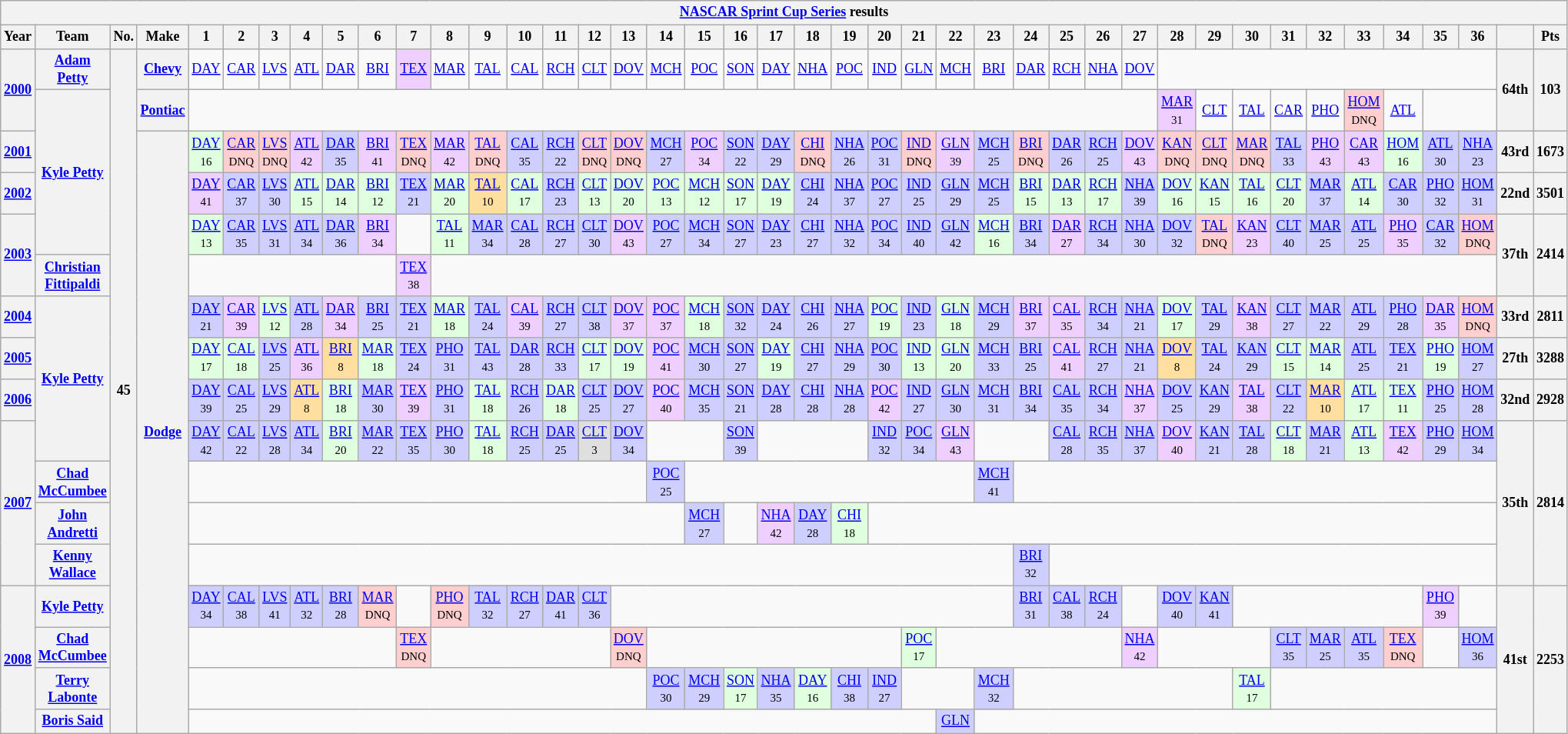<table class="wikitable" style="text-align:center; font-size:75%">
<tr>
<th colspan=45><a href='#'>NASCAR Sprint Cup Series</a> results</th>
</tr>
<tr>
<th>Year</th>
<th>Team</th>
<th>No.</th>
<th>Make</th>
<th>1</th>
<th>2</th>
<th>3</th>
<th>4</th>
<th>5</th>
<th>6</th>
<th>7</th>
<th>8</th>
<th>9</th>
<th>10</th>
<th>11</th>
<th>12</th>
<th>13</th>
<th>14</th>
<th>15</th>
<th>16</th>
<th>17</th>
<th>18</th>
<th>19</th>
<th>20</th>
<th>21</th>
<th>22</th>
<th>23</th>
<th>24</th>
<th>25</th>
<th>26</th>
<th>27</th>
<th>28</th>
<th>29</th>
<th>30</th>
<th>31</th>
<th>32</th>
<th>33</th>
<th>34</th>
<th>35</th>
<th>36</th>
<th></th>
<th>Pts</th>
</tr>
<tr>
<th rowspan=2><a href='#'>2000</a></th>
<th><a href='#'>Adam Petty</a></th>
<th rowspan=17>45</th>
<th><a href='#'>Chevy</a></th>
<td><a href='#'>DAY</a></td>
<td><a href='#'>CAR</a></td>
<td><a href='#'>LVS</a></td>
<td><a href='#'>ATL</a></td>
<td><a href='#'>DAR</a></td>
<td><a href='#'>BRI</a></td>
<td style="background:#EFCFFF;"><a href='#'>TEX</a><br></td>
<td><a href='#'>MAR</a></td>
<td><a href='#'>TAL</a></td>
<td><a href='#'>CAL</a></td>
<td><a href='#'>RCH</a></td>
<td><a href='#'>CLT</a></td>
<td><a href='#'>DOV</a></td>
<td><a href='#'>MCH</a></td>
<td><a href='#'>POC</a></td>
<td><a href='#'>SON</a></td>
<td><a href='#'>DAY</a></td>
<td><a href='#'>NHA</a></td>
<td><a href='#'>POC</a></td>
<td><a href='#'>IND</a></td>
<td><a href='#'>GLN</a></td>
<td><a href='#'>MCH</a></td>
<td><a href='#'>BRI</a></td>
<td><a href='#'>DAR</a></td>
<td><a href='#'>RCH</a></td>
<td><a href='#'>NHA</a></td>
<td><a href='#'>DOV</a></td>
<td colspan=9></td>
<th rowspan=2>64th</th>
<th rowspan=2>103</th>
</tr>
<tr>
<th rowspan=4><a href='#'>Kyle Petty</a></th>
<th><a href='#'>Pontiac</a></th>
<td colspan=27></td>
<td style="background:#EFCFFF;"><a href='#'>MAR</a><br><small>31</small></td>
<td><a href='#'>CLT</a></td>
<td><a href='#'>TAL</a></td>
<td><a href='#'>CAR</a></td>
<td><a href='#'>PHO</a></td>
<td style="background:#FFCFCF;"><a href='#'>HOM</a><br><small>DNQ</small></td>
<td><a href='#'>ATL</a></td>
<td colspan=2></td>
</tr>
<tr>
<th><a href='#'>2001</a></th>
<th rowspan=15><a href='#'>Dodge</a></th>
<td style="background:#DFFFDF;"><a href='#'>DAY</a><br><small>16</small></td>
<td style="background:#FFCFCF;"><a href='#'>CAR</a><br><small>DNQ</small></td>
<td style="background:#FFCFCF;"><a href='#'>LVS</a><br><small>DNQ</small></td>
<td style="background:#EFCFFF;"><a href='#'>ATL</a><br><small>42</small></td>
<td style="background:#CFCFFF;"><a href='#'>DAR</a><br><small>35</small></td>
<td style="background:#EFCFFF;"><a href='#'>BRI</a><br><small>41</small></td>
<td style="background:#FFCFCF;"><a href='#'>TEX</a><br><small>DNQ</small></td>
<td style="background:#EFCFFF;"><a href='#'>MAR</a><br><small>42</small></td>
<td style="background:#FFCFCF;"><a href='#'>TAL</a><br><small>DNQ</small></td>
<td style="background:#CFCFFF;"><a href='#'>CAL</a><br><small>35</small></td>
<td style="background:#CFCFFF;"><a href='#'>RCH</a><br><small>22</small></td>
<td style="background:#FFCFCF;"><a href='#'>CLT</a><br><small>DNQ</small></td>
<td style="background:#FFCFCF;"><a href='#'>DOV</a><br><small>DNQ</small></td>
<td style="background:#CFCFFF;"><a href='#'>MCH</a><br><small>27</small></td>
<td style="background:#EFCFFF;"><a href='#'>POC</a><br><small>34</small></td>
<td style="background:#CFCFFF;"><a href='#'>SON</a><br><small>22</small></td>
<td style="background:#CFCFFF;"><a href='#'>DAY</a><br><small>29</small></td>
<td style="background:#FFCFCF;"><a href='#'>CHI</a><br><small>DNQ</small></td>
<td style="background:#CFCFFF;"><a href='#'>NHA</a><br><small>26</small></td>
<td style="background:#CFCFFF;"><a href='#'>POC</a><br><small>31</small></td>
<td style="background:#FFCFCF;"><a href='#'>IND</a><br><small>DNQ</small></td>
<td style="background:#EFCFFF;"><a href='#'>GLN</a><br><small>39</small></td>
<td style="background:#CFCFFF;"><a href='#'>MCH</a><br><small>25</small></td>
<td style="background:#FFCFCF;"><a href='#'>BRI</a><br><small>DNQ</small></td>
<td style="background:#CFCFFF;"><a href='#'>DAR</a><br><small>26</small></td>
<td style="background:#CFCFFF;"><a href='#'>RCH</a><br><small>25</small></td>
<td style="background:#EFCFFF;"><a href='#'>DOV</a><br><small>43</small></td>
<td style="background:#FFCFCF;"><a href='#'>KAN</a><br><small>DNQ</small></td>
<td style="background:#FFCFCF;"><a href='#'>CLT</a><br><small>DNQ</small></td>
<td style="background:#FFCFCF;"><a href='#'>MAR</a><br><small>DNQ</small></td>
<td style="background:#CFCFFF;"><a href='#'>TAL</a><br><small>33</small></td>
<td style="background:#EFCFFF;"><a href='#'>PHO</a><br><small>43</small></td>
<td style="background:#EFCFFF;"><a href='#'>CAR</a><br><small>43</small></td>
<td style="background:#DFFFDF;"><a href='#'>HOM</a><br><small>16</small></td>
<td style="background:#CFCFFF;"><a href='#'>ATL</a><br><small>30</small></td>
<td style="background:#CFCFFF;"><a href='#'>NHA</a><br><small>23</small></td>
<th>43rd</th>
<th>1673</th>
</tr>
<tr>
<th><a href='#'>2002</a></th>
<td style="background:#EFCFFF;"><a href='#'>DAY</a><br><small>41</small></td>
<td style="background:#CFCFFF;"><a href='#'>CAR</a><br><small>37</small></td>
<td style="background:#CFCFFF;"><a href='#'>LVS</a><br><small>30</small></td>
<td style="background:#DFFFDF;"><a href='#'>ATL</a><br><small>15</small></td>
<td style="background:#DFFFDF;"><a href='#'>DAR</a><br><small>14</small></td>
<td style="background:#DFFFDF;"><a href='#'>BRI</a><br><small>12</small></td>
<td style="background:#CFCFFF;"><a href='#'>TEX</a><br><small>21</small></td>
<td style="background:#DFFFDF;"><a href='#'>MAR</a><br><small>20</small></td>
<td style="background:#FFDF9F;"><a href='#'>TAL</a><br><small>10</small></td>
<td style="background:#DFFFDF;"><a href='#'>CAL</a><br><small>17</small></td>
<td style="background:#CFCFFF;"><a href='#'>RCH</a><br><small>23</small></td>
<td style="background:#DFFFDF;"><a href='#'>CLT</a><br><small>13</small></td>
<td style="background:#DFFFDF;"><a href='#'>DOV</a><br><small>20</small></td>
<td style="background:#DFFFDF;"><a href='#'>POC</a><br><small>13</small></td>
<td style="background:#DFFFDF;"><a href='#'>MCH</a><br><small>12</small></td>
<td style="background:#DFFFDF;"><a href='#'>SON</a><br><small>17</small></td>
<td style="background:#DFFFDF;"><a href='#'>DAY</a><br><small>19</small></td>
<td style="background:#CFCFFF;"><a href='#'>CHI</a><br><small>24</small></td>
<td style="background:#CFCFFF;"><a href='#'>NHA</a><br><small>37</small></td>
<td style="background:#CFCFFF;"><a href='#'>POC</a><br><small>27</small></td>
<td style="background:#CFCFFF;"><a href='#'>IND</a><br><small>25</small></td>
<td style="background:#CFCFFF;"><a href='#'>GLN</a><br><small>29</small></td>
<td style="background:#CFCFFF;"><a href='#'>MCH</a><br><small>25</small></td>
<td style="background:#DFFFDF;"><a href='#'>BRI</a><br><small>15</small></td>
<td style="background:#DFFFDF;"><a href='#'>DAR</a><br><small>13</small></td>
<td style="background:#DFFFDF;"><a href='#'>RCH</a><br><small>17</small></td>
<td style="background:#CFCFFF;"><a href='#'>NHA</a><br><small>39</small></td>
<td style="background:#DFFFDF;"><a href='#'>DOV</a><br><small>16</small></td>
<td style="background:#DFFFDF;"><a href='#'>KAN</a><br><small>15</small></td>
<td style="background:#DFFFDF;"><a href='#'>TAL</a><br><small>16</small></td>
<td style="background:#DFFFDF;"><a href='#'>CLT</a><br><small>20</small></td>
<td style="background:#CFCFFF;"><a href='#'>MAR</a><br><small>37</small></td>
<td style="background:#DFFFDF;"><a href='#'>ATL</a><br><small>14</small></td>
<td style="background:#CFCFFF;"><a href='#'>CAR</a><br><small>30</small></td>
<td style="background:#CFCFFF;"><a href='#'>PHO</a><br><small>32</small></td>
<td style="background:#CFCFFF;"><a href='#'>HOM</a><br><small>31</small></td>
<th>22nd</th>
<th>3501</th>
</tr>
<tr>
<th rowspan=2><a href='#'>2003</a></th>
<td style="background:#DFFFDF;"><a href='#'>DAY</a><br><small>13</small></td>
<td style="background:#CFCFFF;"><a href='#'>CAR</a><br><small>35</small></td>
<td style="background:#CFCFFF;"><a href='#'>LVS</a><br><small>31</small></td>
<td style="background:#CFCFFF;"><a href='#'>ATL</a><br><small>34</small></td>
<td style="background:#CFCFFF;"><a href='#'>DAR</a><br><small>36</small></td>
<td style="background:#EFCFFF;"><a href='#'>BRI</a><br><small>34</small></td>
<td></td>
<td style="background:#DFFFDF;"><a href='#'>TAL</a><br><small>11</small></td>
<td style="background:#CFCFFF;"><a href='#'>MAR</a><br><small>34</small></td>
<td style="background:#CFCFFF;"><a href='#'>CAL</a><br><small>28</small></td>
<td style="background:#CFCFFF;"><a href='#'>RCH</a><br><small>27</small></td>
<td style="background:#CFCFFF;"><a href='#'>CLT</a><br><small>30</small></td>
<td style="background:#EFCFFF;"><a href='#'>DOV</a><br><small>43</small></td>
<td style="background:#CFCFFF;"><a href='#'>POC</a><br><small>27</small></td>
<td style="background:#CFCFFF;"><a href='#'>MCH</a><br><small>34</small></td>
<td style="background:#CFCFFF;"><a href='#'>SON</a><br><small>27</small></td>
<td style="background:#CFCFFF;"><a href='#'>DAY</a><br><small>23</small></td>
<td style="background:#CFCFFF;"><a href='#'>CHI</a><br><small>27</small></td>
<td style="background:#CFCFFF;"><a href='#'>NHA</a><br><small>32</small></td>
<td style="background:#CFCFFF;"><a href='#'>POC</a><br><small>34</small></td>
<td style="background:#CFCFFF;"><a href='#'>IND</a><br><small>40</small></td>
<td style="background:#CFCFFF;"><a href='#'>GLN</a><br><small>42</small></td>
<td style="background:#DFFFDF;"><a href='#'>MCH</a><br><small>16</small></td>
<td style="background:#CFCFFF;"><a href='#'>BRI</a><br><small>34</small></td>
<td style="background:#EFCFFF;"><a href='#'>DAR</a><br><small>27</small></td>
<td style="background:#CFCFFF;"><a href='#'>RCH</a><br><small>34</small></td>
<td style="background:#CFCFFF;"><a href='#'>NHA</a><br><small>30</small></td>
<td style="background:#CFCFFF;"><a href='#'>DOV</a><br><small>32</small></td>
<td style="background:#FFCFCF;"><a href='#'>TAL</a><br><small>DNQ</small></td>
<td style="background:#EFCFFF;"><a href='#'>KAN</a><br><small>23</small></td>
<td style="background:#CFCFFF;"><a href='#'>CLT</a><br><small>40</small></td>
<td style="background:#CFCFFF;"><a href='#'>MAR</a><br><small>25</small></td>
<td style="background:#CFCFFF;"><a href='#'>ATL</a><br><small>25</small></td>
<td style="background:#EFCFFF;"><a href='#'>PHO</a><br><small>35</small></td>
<td style="background:#CFCFFF;"><a href='#'>CAR</a><br><small>32</small></td>
<td style="background:#FFCFCF;"><a href='#'>HOM</a><br><small>DNQ</small></td>
<th rowspan=2>37th</th>
<th rowspan=2>2414</th>
</tr>
<tr>
<th><a href='#'>Christian Fittipaldi</a></th>
<td colspan=6></td>
<td style="background:#EFCFFF;"><a href='#'>TEX</a><br><small>38</small></td>
<td colspan=29></td>
</tr>
<tr>
<th><a href='#'>2004</a></th>
<th rowspan=4><a href='#'>Kyle Petty</a></th>
<td style="background:#CFCFFF;"><a href='#'>DAY</a><br><small>21</small></td>
<td style="background:#EFCFFF;"><a href='#'>CAR</a><br><small>39</small></td>
<td style="background:#DFFFDF;"><a href='#'>LVS</a><br><small>12</small></td>
<td style="background:#CFCFFF;"><a href='#'>ATL</a><br><small>28</small></td>
<td style="background:#EFCFFF;"><a href='#'>DAR</a><br><small>34</small></td>
<td style="background:#CFCFFF;"><a href='#'>BRI</a><br><small>25</small></td>
<td style="background:#CFCFFF;"><a href='#'>TEX</a><br><small>21</small></td>
<td style="background:#DFFFDF;"><a href='#'>MAR</a><br><small>18</small></td>
<td style="background:#CFCFFF;"><a href='#'>TAL</a><br><small>24</small></td>
<td style="background:#EFCFFF;"><a href='#'>CAL</a><br><small>39</small></td>
<td style="background:#CFCFFF;"><a href='#'>RCH</a><br><small>27</small></td>
<td style="background:#CFCFFF;"><a href='#'>CLT</a><br><small>38</small></td>
<td style="background:#EFCFFF;"><a href='#'>DOV</a><br><small>37</small></td>
<td style="background:#EFCFFF;"><a href='#'>POC</a><br><small>37</small></td>
<td style="background:#DFFFDF;"><a href='#'>MCH</a><br><small>18</small></td>
<td style="background:#CFCFFF;"><a href='#'>SON</a><br><small>32</small></td>
<td style="background:#CFCFFF;"><a href='#'>DAY</a><br><small>24</small></td>
<td style="background:#CFCFFF;"><a href='#'>CHI</a><br><small>26</small></td>
<td style="background:#CFCFFF;"><a href='#'>NHA</a><br><small>27</small></td>
<td style="background:#DFFFDF;"><a href='#'>POC</a><br><small>19</small></td>
<td style="background:#CFCFFF;"><a href='#'>IND</a><br><small>23</small></td>
<td style="background:#DFFFDF;"><a href='#'>GLN</a><br><small>18</small></td>
<td style="background:#CFCFFF;"><a href='#'>MCH</a><br><small>29</small></td>
<td style="background:#EFCFFF;"><a href='#'>BRI</a><br><small>37</small></td>
<td style="background:#EFCFFF;"><a href='#'>CAL</a><br><small>35</small></td>
<td style="background:#CFCFFF;"><a href='#'>RCH</a><br><small>34</small></td>
<td style="background:#CFCFFF;"><a href='#'>NHA</a><br><small>21</small></td>
<td style="background:#DFFFDF;"><a href='#'>DOV</a><br><small>17</small></td>
<td style="background:#CFCFFF;"><a href='#'>TAL</a><br><small>29</small></td>
<td style="background:#EFCFFF;"><a href='#'>KAN</a><br><small>38</small></td>
<td style="background:#CFCFFF;"><a href='#'>CLT</a><br><small>27</small></td>
<td style="background:#CFCFFF;"><a href='#'>MAR</a><br><small>22</small></td>
<td style="background:#CFCFFF;"><a href='#'>ATL</a><br><small>29</small></td>
<td style="background:#CFCFFF;"><a href='#'>PHO</a><br><small>28</small></td>
<td style="background:#EFCFFF;"><a href='#'>DAR</a><br><small>35</small></td>
<td style="background:#FFCFCF;"><a href='#'>HOM</a><br><small>DNQ</small></td>
<th>33rd</th>
<th>2811</th>
</tr>
<tr>
<th><a href='#'>2005</a></th>
<td style="background:#DFFFDF;"><a href='#'>DAY</a><br><small>17</small></td>
<td style="background:#DFFFDF;"><a href='#'>CAL</a><br><small>18</small></td>
<td style="background:#CFCFFF;"><a href='#'>LVS</a><br><small>25</small></td>
<td style="background:#EFCFFF;"><a href='#'>ATL</a><br><small>36</small></td>
<td style="background:#FFDF9F;"><a href='#'>BRI</a><br><small>8</small></td>
<td style="background:#DFFFDF;"><a href='#'>MAR</a><br><small>18</small></td>
<td style="background:#CFCFFF;"><a href='#'>TEX</a><br><small>24</small></td>
<td style="background:#CFCFFF;"><a href='#'>PHO</a><br><small>31</small></td>
<td style="background:#CFCFFF;"><a href='#'>TAL</a><br><small>43</small></td>
<td style="background:#CFCFFF;"><a href='#'>DAR</a><br><small>28</small></td>
<td style="background:#CFCFFF;"><a href='#'>RCH</a><br><small>33</small></td>
<td style="background:#DFFFDF;"><a href='#'>CLT</a><br><small>17</small></td>
<td style="background:#DFFFDF;"><a href='#'>DOV</a><br><small>19</small></td>
<td style="background:#EFCFFF;"><a href='#'>POC</a><br><small>41</small></td>
<td style="background:#CFCFFF;"><a href='#'>MCH</a><br><small>30</small></td>
<td style="background:#CFCFFF;"><a href='#'>SON</a><br><small>27</small></td>
<td style="background:#DFFFDF;"><a href='#'>DAY</a><br><small>19</small></td>
<td style="background:#CFCFFF;"><a href='#'>CHI</a><br><small>27</small></td>
<td style="background:#CFCFFF;"><a href='#'>NHA</a><br><small>29</small></td>
<td style="background:#CFCFFF;"><a href='#'>POC</a><br><small>30</small></td>
<td style="background:#DFFFDF;"><a href='#'>IND</a><br><small>13</small></td>
<td style="background:#DFFFDF;"><a href='#'>GLN</a><br><small>20</small></td>
<td style="background:#CFCFFF;"><a href='#'>MCH</a><br><small>33</small></td>
<td style="background:#CFCFFF;"><a href='#'>BRI</a><br><small>25</small></td>
<td style="background:#EFCFFF;"><a href='#'>CAL</a><br><small>41</small></td>
<td style="background:#CFCFFF;"><a href='#'>RCH</a><br><small>27</small></td>
<td style="background:#CFCFFF;"><a href='#'>NHA</a><br><small>21</small></td>
<td style="background:#FFDF9F;"><a href='#'>DOV</a><br><small>8</small></td>
<td style="background:#CFCFFF;"><a href='#'>TAL</a><br><small>24</small></td>
<td style="background:#CFCFFF;"><a href='#'>KAN</a><br><small>29</small></td>
<td style="background:#DFFFDF;"><a href='#'>CLT</a><br><small>15</small></td>
<td style="background:#DFFFDF;"><a href='#'>MAR</a><br><small>14</small></td>
<td style="background:#CFCFFF;"><a href='#'>ATL</a><br><small>25</small></td>
<td style="background:#CFCFFF;"><a href='#'>TEX</a><br><small>21</small></td>
<td style="background:#DFFFDF;"><a href='#'>PHO</a><br><small>19</small></td>
<td style="background:#CFCFFF;"><a href='#'>HOM</a><br><small>27</small></td>
<th>27th</th>
<th>3288</th>
</tr>
<tr>
<th><a href='#'>2006</a></th>
<td style="background:#CFCFFF;"><a href='#'>DAY</a><br><small>39</small></td>
<td style="background:#CFCFFF;"><a href='#'>CAL</a><br><small>25</small></td>
<td style="background:#CFCFFF;"><a href='#'>LVS</a><br><small>29</small></td>
<td style="background:#FFDF9F;"><a href='#'>ATL</a><br><small>8</small></td>
<td style="background:#DFFFDF;"><a href='#'>BRI</a><br><small>18</small></td>
<td style="background:#CFCFFF;"><a href='#'>MAR</a><br><small>30</small></td>
<td style="background:#EFCFFF;"><a href='#'>TEX</a><br><small>39</small></td>
<td style="background:#CFCFFF;"><a href='#'>PHO</a><br><small>31</small></td>
<td style="background:#DFFFDF;"><a href='#'>TAL</a><br><small>18</small></td>
<td style="background:#CFCFFF;"><a href='#'>RCH</a><br><small>26</small></td>
<td style="background:#DFFFDF;"><a href='#'>DAR</a><br><small>18</small></td>
<td style="background:#CFCFFF;"><a href='#'>CLT</a><br><small>25</small></td>
<td style="background:#CFCFFF;"><a href='#'>DOV</a><br><small>27</small></td>
<td style="background:#EFCFFF;"><a href='#'>POC</a><br><small>40</small></td>
<td style="background:#CFCFFF;"><a href='#'>MCH</a><br><small>35</small></td>
<td style="background:#CFCFFF;"><a href='#'>SON</a><br><small>21</small></td>
<td style="background:#CFCFFF;"><a href='#'>DAY</a><br><small>28</small></td>
<td style="background:#CFCFFF;"><a href='#'>CHI</a><br><small>28</small></td>
<td style="background:#CFCFFF;"><a href='#'>NHA</a><br><small>28</small></td>
<td style="background:#EFCFFF;"><a href='#'>POC</a><br><small>42</small></td>
<td style="background:#CFCFFF;"><a href='#'>IND</a><br><small>27</small></td>
<td style="background:#CFCFFF;"><a href='#'>GLN</a><br><small>30</small></td>
<td style="background:#CFCFFF;"><a href='#'>MCH</a><br><small>31</small></td>
<td style="background:#CFCFFF;"><a href='#'>BRI</a><br><small>34</small></td>
<td style="background:#CFCFFF;"><a href='#'>CAL</a><br><small>35</small></td>
<td style="background:#CFCFFF;"><a href='#'>RCH</a><br><small>34</small></td>
<td style="background:#EFCFFF;"><a href='#'>NHA</a><br><small>37</small></td>
<td style="background:#CFCFFF;"><a href='#'>DOV</a><br><small>25</small></td>
<td style="background:#CFCFFF;"><a href='#'>KAN</a><br><small>29</small></td>
<td style="background:#EFCFFF;"><a href='#'>TAL</a><br><small>38</small></td>
<td style="background:#CFCFFF;"><a href='#'>CLT</a><br><small>22</small></td>
<td style="background:#FFDF9F;"><a href='#'>MAR</a><br><small>10</small></td>
<td style="background:#DFFFDF;"><a href='#'>ATL</a><br><small>17</small></td>
<td style="background:#DFFFDF;"><a href='#'>TEX</a><br><small>11</small></td>
<td style="background:#CFCFFF;"><a href='#'>PHO</a><br><small>25</small></td>
<td style="background:#CFCFFF;"><a href='#'>HOM</a><br><small>28</small></td>
<th>32nd</th>
<th>2928</th>
</tr>
<tr>
<th rowspan=4><a href='#'>2007</a></th>
<td style="background:#CFCFFF;"><a href='#'>DAY</a><br><small>42</small></td>
<td style="background:#CFCFFF;"><a href='#'>CAL</a><br><small>22</small></td>
<td style="background:#CFCFFF;"><a href='#'>LVS</a><br><small>28</small></td>
<td style="background:#CFCFFF;"><a href='#'>ATL</a><br><small>34</small></td>
<td style="background:#DFFFDF;"><a href='#'>BRI</a><br><small>20</small></td>
<td style="background:#CFCFFF;"><a href='#'>MAR</a><br><small>22</small></td>
<td style="background:#CFCFFF;"><a href='#'>TEX</a><br><small>35</small></td>
<td style="background:#CFCFFF;"><a href='#'>PHO</a><br><small>30</small></td>
<td style="background:#DFFFDF;"><a href='#'>TAL</a><br><small>18</small></td>
<td style="background:#CFCFFF;"><a href='#'>RCH</a><br><small>25</small></td>
<td style="background:#CFCFFF;"><a href='#'>DAR</a><br><small>25</small></td>
<td style="background:#dfdfdf;"><a href='#'>CLT</a><br><small>3</small></td>
<td style="background:#CFCFFF;"><a href='#'>DOV</a><br><small>34</small></td>
<td colspan=2></td>
<td style="background:#CFCFFF;"><a href='#'>SON</a><br><small>39</small></td>
<td colspan=3></td>
<td style="background:#CFCFFF;"><a href='#'>IND</a><br><small>32</small></td>
<td style="background:#CFCFFF;"><a href='#'>POC</a><br><small>34</small></td>
<td style="background:#EFCFFF;"><a href='#'>GLN</a><br><small>43</small></td>
<td colspan=2></td>
<td style="background:#CFCFFF;"><a href='#'>CAL</a><br><small>28</small></td>
<td style="background:#CFCFFF;"><a href='#'>RCH</a><br><small>35</small></td>
<td style="background:#CFCFFF;"><a href='#'>NHA</a><br><small>37</small></td>
<td style="background:#EFCFFF;"><a href='#'>DOV</a><br><small>40</small></td>
<td style="background:#CFCFFF;"><a href='#'>KAN</a><br><small>21</small></td>
<td style="background:#CFCFFF;"><a href='#'>TAL</a><br><small>28</small></td>
<td style="background:#DFFFDF;"><a href='#'>CLT</a><br><small>18</small></td>
<td style="background:#CFCFFF;"><a href='#'>MAR</a><br><small>21</small></td>
<td style="background:#DFFFDF;"><a href='#'>ATL</a><br><small>13</small></td>
<td style="background:#EFCFFF;"><a href='#'>TEX</a><br><small>42</small></td>
<td style="background:#CFCFFF;"><a href='#'>PHO</a><br><small>29</small></td>
<td style="background:#CFCFFF;"><a href='#'>HOM</a><br><small>34</small></td>
<th rowspan=4>35th</th>
<th rowspan=4>2814</th>
</tr>
<tr>
<th><a href='#'>Chad McCumbee</a></th>
<td colspan=13></td>
<td style="background:#CFCFFF;"><a href='#'>POC</a><br><small>25</small></td>
<td colspan=8></td>
<td style="background:#CFCFFF;"><a href='#'>MCH</a><br><small>41</small></td>
<td colspan=13></td>
</tr>
<tr>
<th><a href='#'>John Andretti</a></th>
<td colspan=14></td>
<td style="background:#CFCFFF;"><a href='#'>MCH</a><br><small>27</small></td>
<td></td>
<td style="background:#EFCFFF;"><a href='#'>NHA</a><br><small>42</small></td>
<td style="background:#CFCFFF;"><a href='#'>DAY</a><br><small>28</small></td>
<td style="background:#DFFFDF;"><a href='#'>CHI</a><br><small>18</small></td>
<td colspan=17></td>
</tr>
<tr>
<th><a href='#'>Kenny Wallace</a></th>
<td colspan=23></td>
<td style="background:#CFCFFF;"><a href='#'>BRI</a><br><small>32</small></td>
<td colspan=12></td>
</tr>
<tr>
<th rowspan=4><a href='#'>2008</a></th>
<th><a href='#'>Kyle Petty</a></th>
<td style="background:#CFCFFF;"><a href='#'>DAY</a><br><small>34</small></td>
<td style="background:#CFCFFF;"><a href='#'>CAL</a><br><small>38</small></td>
<td style="background:#CFCFFF;"><a href='#'>LVS</a><br><small>41</small></td>
<td style="background:#CFCFFF;"><a href='#'>ATL</a><br><small>32</small></td>
<td style="background:#CFCFFF;"><a href='#'>BRI</a><br><small>28</small></td>
<td style="background:#FFCFCF;"><a href='#'>MAR</a><br><small>DNQ</small></td>
<td></td>
<td style="background:#FFCFCF;"><a href='#'>PHO</a><br><small>DNQ</small></td>
<td style="background:#CFCFFF;"><a href='#'>TAL</a><br><small>32</small></td>
<td style="background:#CFCFFF;"><a href='#'>RCH</a><br><small>27</small></td>
<td style="background:#CFCFFF;"><a href='#'>DAR</a><br><small>41</small></td>
<td style="background:#CFCFFF;"><a href='#'>CLT</a><br><small>36</small></td>
<td colspan=11></td>
<td style="background:#CFCFFF;"><a href='#'>BRI</a><br><small>31</small></td>
<td style="background:#CFCFFF;"><a href='#'>CAL</a><br><small>38</small></td>
<td style="background:#CFCFFF;"><a href='#'>RCH</a><br><small>24</small></td>
<td></td>
<td style="background:#CFCFFF;"><a href='#'>DOV</a><br><small>40</small></td>
<td style="background:#CFCFFF;"><a href='#'>KAN</a><br><small>41</small></td>
<td colspan=5></td>
<td style="background:#EFCFFF;"><a href='#'>PHO</a><br><small>39</small></td>
<td></td>
<th rowspan=4>41st</th>
<th rowspan=4>2253</th>
</tr>
<tr>
<th><a href='#'>Chad McCumbee</a></th>
<td colspan=6></td>
<td style="background:#FFCFCF;"><a href='#'>TEX</a><br><small>DNQ</small></td>
<td colspan=5></td>
<td style="background:#FFCFCF;"><a href='#'>DOV</a><br><small>DNQ</small></td>
<td colspan=7></td>
<td style="background:#DFFFDF;"><a href='#'>POC</a><br><small>17</small></td>
<td colspan=5></td>
<td style="background:#EFCFFF;"><a href='#'>NHA</a><br><small>42</small></td>
<td colspan=3></td>
<td style="background:#CFCFFF;"><a href='#'>CLT</a><br><small>35</small></td>
<td style="background:#CFCFFF;"><a href='#'>MAR</a><br><small>25</small></td>
<td style="background:#CFCFFF;"><a href='#'>ATL</a><br><small>35</small></td>
<td style="background:#FFCFCF;"><a href='#'>TEX</a><br><small>DNQ</small></td>
<td></td>
<td style="background:#CFCFFF;"><a href='#'>HOM</a><br><small>36</small></td>
</tr>
<tr>
<th><a href='#'>Terry Labonte</a></th>
<td colspan=13></td>
<td style="background:#CFCFFF;"><a href='#'>POC</a><br><small>30</small></td>
<td style="background:#CFCFFF;"><a href='#'>MCH</a><br><small>29</small></td>
<td style="background:#DFFFDF;"><a href='#'>SON</a><br><small>17</small></td>
<td style="background:#CFCFFF;"><a href='#'>NHA</a><br><small>35</small></td>
<td style="background:#DFFFDF;"><a href='#'>DAY</a><br><small>16</small></td>
<td style="background:#CFCFFF;"><a href='#'>CHI</a><br><small>38</small></td>
<td style="background:#CFCFFF;"><a href='#'>IND</a><br><small>27</small></td>
<td colspan=2></td>
<td style="background:#CFCFFF;"><a href='#'>MCH</a><br><small>32</small></td>
<td colspan=6></td>
<td style="background:#DFFFDF;"><a href='#'>TAL</a><br><small>17</small></td>
<td colspan=6></td>
</tr>
<tr>
<th><a href='#'>Boris Said</a></th>
<td colspan=21></td>
<td style="background:#CFCFFF;"><a href='#'>GLN</a><br></td>
<td colspan=14></td>
</tr>
</table>
